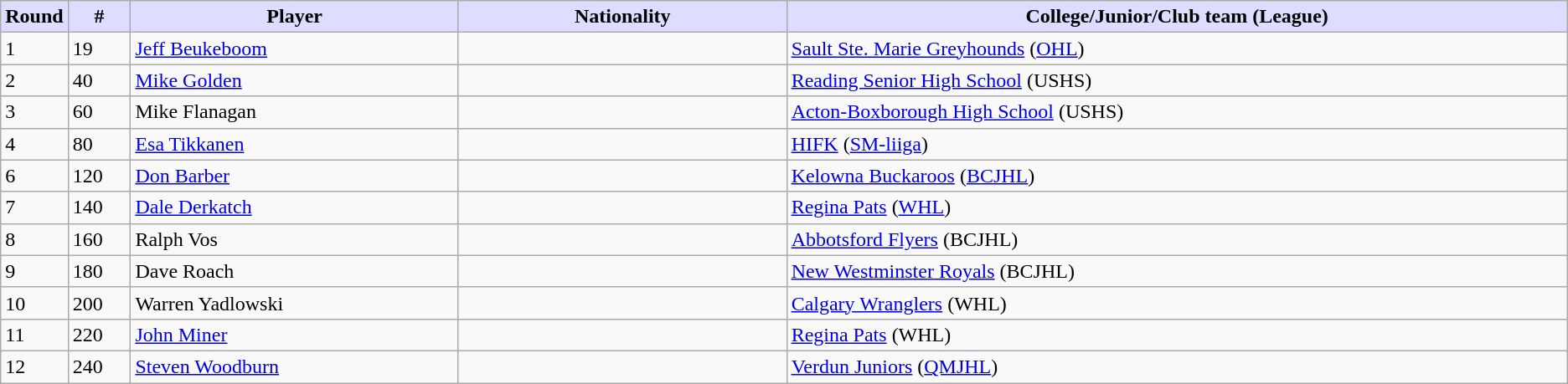<table class="wikitable">
<tr style="text-align:center;">
<th style="background:#ddf; width:4.0%;">Round</th>
<th style="background:#ddf; width:4.0%;">#</th>
<th style="background:#ddf; width:21.0%;">Player</th>
<th style="background:#ddf; width:21.0%;">Nationality</th>
<th style="background:#ddf; width:100.0%;">College/Junior/Club team (League)</th>
</tr>
<tr>
<td>1</td>
<td>19</td>
<td><a href='#'>Jeff Beukeboom</a></td>
<td></td>
<td><a href='#'>Sault Ste. Marie Greyhounds</a> (<a href='#'>OHL</a>)</td>
</tr>
<tr>
<td>2</td>
<td>40</td>
<td><a href='#'>Mike Golden</a></td>
<td></td>
<td><a href='#'>Reading Senior High School</a> (USHS)</td>
</tr>
<tr>
<td>3</td>
<td>60</td>
<td>Mike Flanagan</td>
<td></td>
<td><a href='#'>Acton-Boxborough High School</a> (USHS)</td>
</tr>
<tr>
<td>4</td>
<td>80</td>
<td><a href='#'>Esa Tikkanen</a></td>
<td></td>
<td><a href='#'>HIFK</a> (<a href='#'>SM-liiga</a>)</td>
</tr>
<tr>
<td>6</td>
<td>120</td>
<td><a href='#'>Don Barber</a></td>
<td></td>
<td><a href='#'>Kelowna Buckaroos</a> (<a href='#'>BCJHL</a>)</td>
</tr>
<tr>
<td>7</td>
<td>140</td>
<td><a href='#'>Dale Derkatch</a></td>
<td></td>
<td><a href='#'>Regina Pats</a> (<a href='#'>WHL</a>)</td>
</tr>
<tr>
<td>8</td>
<td>160</td>
<td>Ralph Vos</td>
<td></td>
<td><a href='#'>Abbotsford Flyers</a> (BCJHL)</td>
</tr>
<tr>
<td>9</td>
<td>180</td>
<td>Dave Roach</td>
<td></td>
<td><a href='#'>New Westminster Royals</a> (BCJHL)</td>
</tr>
<tr>
<td>10</td>
<td>200</td>
<td>Warren Yadlowski</td>
<td></td>
<td><a href='#'>Calgary Wranglers</a> (WHL)</td>
</tr>
<tr>
<td>11</td>
<td>220</td>
<td><a href='#'>John Miner</a></td>
<td></td>
<td><a href='#'>Regina Pats</a> (WHL)</td>
</tr>
<tr>
<td>12</td>
<td>240</td>
<td><a href='#'>Steven Woodburn</a></td>
<td></td>
<td><a href='#'>Verdun Juniors</a> (<a href='#'>QMJHL</a>)</td>
</tr>
</table>
